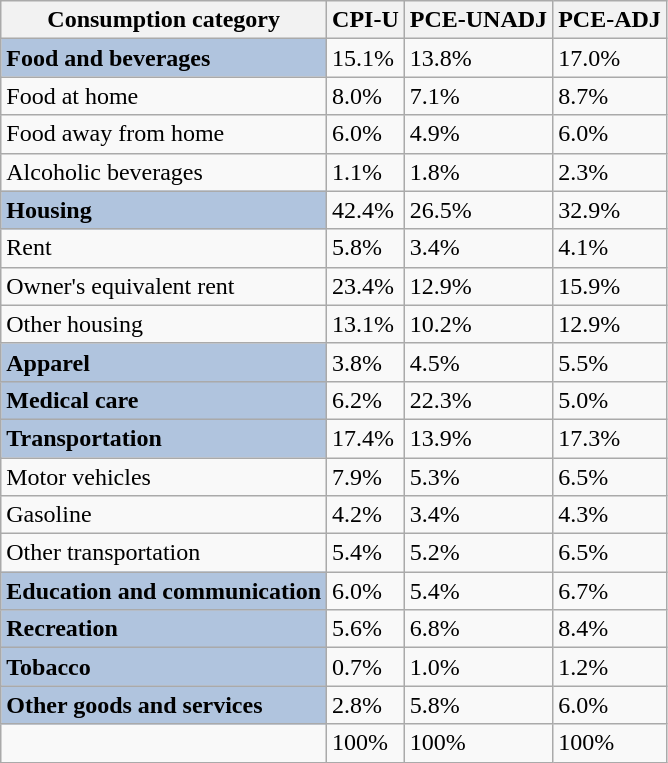<table class="wikitable">
<tr>
<th>Consumption category</th>
<th>CPI-U</th>
<th>PCE-UNADJ</th>
<th>PCE-ADJ</th>
</tr>
<tr>
<td style="background: #B0C4DE; color: black"><strong>Food and beverages</strong></td>
<td>15.1%</td>
<td>13.8%</td>
<td>17.0%</td>
</tr>
<tr>
<td>Food at home</td>
<td>8.0%</td>
<td>7.1%</td>
<td>8.7%</td>
</tr>
<tr>
<td>Food away from home</td>
<td>6.0%</td>
<td>4.9%</td>
<td>6.0%</td>
</tr>
<tr>
<td>Alcoholic beverages</td>
<td>1.1%</td>
<td>1.8%</td>
<td>2.3%</td>
</tr>
<tr>
<td style="background: #B0C4DE; color: black"><strong>Housing</strong></td>
<td>42.4%</td>
<td>26.5%</td>
<td>32.9%</td>
</tr>
<tr>
<td>Rent</td>
<td>5.8%</td>
<td>3.4%</td>
<td>4.1%</td>
</tr>
<tr>
<td>Owner's equivalent rent</td>
<td>23.4%</td>
<td>12.9%</td>
<td>15.9%</td>
</tr>
<tr>
<td>Other housing</td>
<td>13.1%</td>
<td>10.2%</td>
<td>12.9%</td>
</tr>
<tr>
<td style="background: #B0C4DE; color: black"><strong>Apparel</strong></td>
<td>3.8%</td>
<td>4.5%</td>
<td>5.5%</td>
</tr>
<tr>
<td style="background: #B0C4DE; color: black"><strong>Medical care</strong></td>
<td>6.2%</td>
<td>22.3%</td>
<td>5.0%</td>
</tr>
<tr>
<td style="background: #B0C4DE; color: black"><strong>Transportation</strong></td>
<td>17.4%</td>
<td>13.9%</td>
<td>17.3%</td>
</tr>
<tr>
<td>Motor vehicles</td>
<td>7.9%</td>
<td>5.3%</td>
<td>6.5%</td>
</tr>
<tr>
<td>Gasoline</td>
<td>4.2%</td>
<td>3.4%</td>
<td>4.3%</td>
</tr>
<tr>
<td>Other transportation</td>
<td>5.4%</td>
<td>5.2%</td>
<td>6.5%</td>
</tr>
<tr>
<td style="background: #B0C4DE; color: black"><strong>Education and communication</strong></td>
<td>6.0%</td>
<td>5.4%</td>
<td>6.7%</td>
</tr>
<tr>
<td style="background: #B0C4DE; color: black"><strong>Recreation</strong></td>
<td>5.6%</td>
<td>6.8%</td>
<td>8.4%</td>
</tr>
<tr>
<td style="background: #B0C4DE; color: black"><strong>Tobacco</strong></td>
<td>0.7%</td>
<td>1.0%</td>
<td>1.2%</td>
</tr>
<tr>
<td style="background: #B0C4DE; color: black"><strong>Other goods and services</strong></td>
<td>2.8%</td>
<td>5.8%</td>
<td>6.0%</td>
</tr>
<tr>
<td></td>
<td>100%</td>
<td>100%</td>
<td>100%</td>
</tr>
</table>
